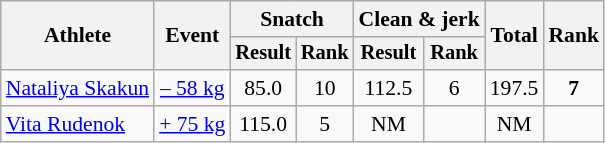<table class="wikitable" style="font-size:90%">
<tr>
<th rowspan="2">Athlete</th>
<th rowspan="2">Event</th>
<th colspan="2">Snatch</th>
<th colspan="2">Clean & jerk</th>
<th rowspan="2">Total</th>
<th rowspan="2">Rank</th>
</tr>
<tr style="font-size:95%">
<th>Result</th>
<th>Rank</th>
<th>Result</th>
<th>Rank</th>
</tr>
<tr align=center>
<td align=left><a href='#'>Nataliya Skakun</a></td>
<td align=center><a href='#'>– 58 kg</a></td>
<td>85.0</td>
<td>10</td>
<td>112.5</td>
<td>6</td>
<td>197.5</td>
<td><strong>7</strong></td>
</tr>
<tr align=center>
<td align=left><a href='#'>Vita Rudenok</a></td>
<td align=center><a href='#'>+ 75 kg</a></td>
<td>115.0</td>
<td>5</td>
<td>NM</td>
<td></td>
<td>NM</td>
<td></td>
</tr>
</table>
